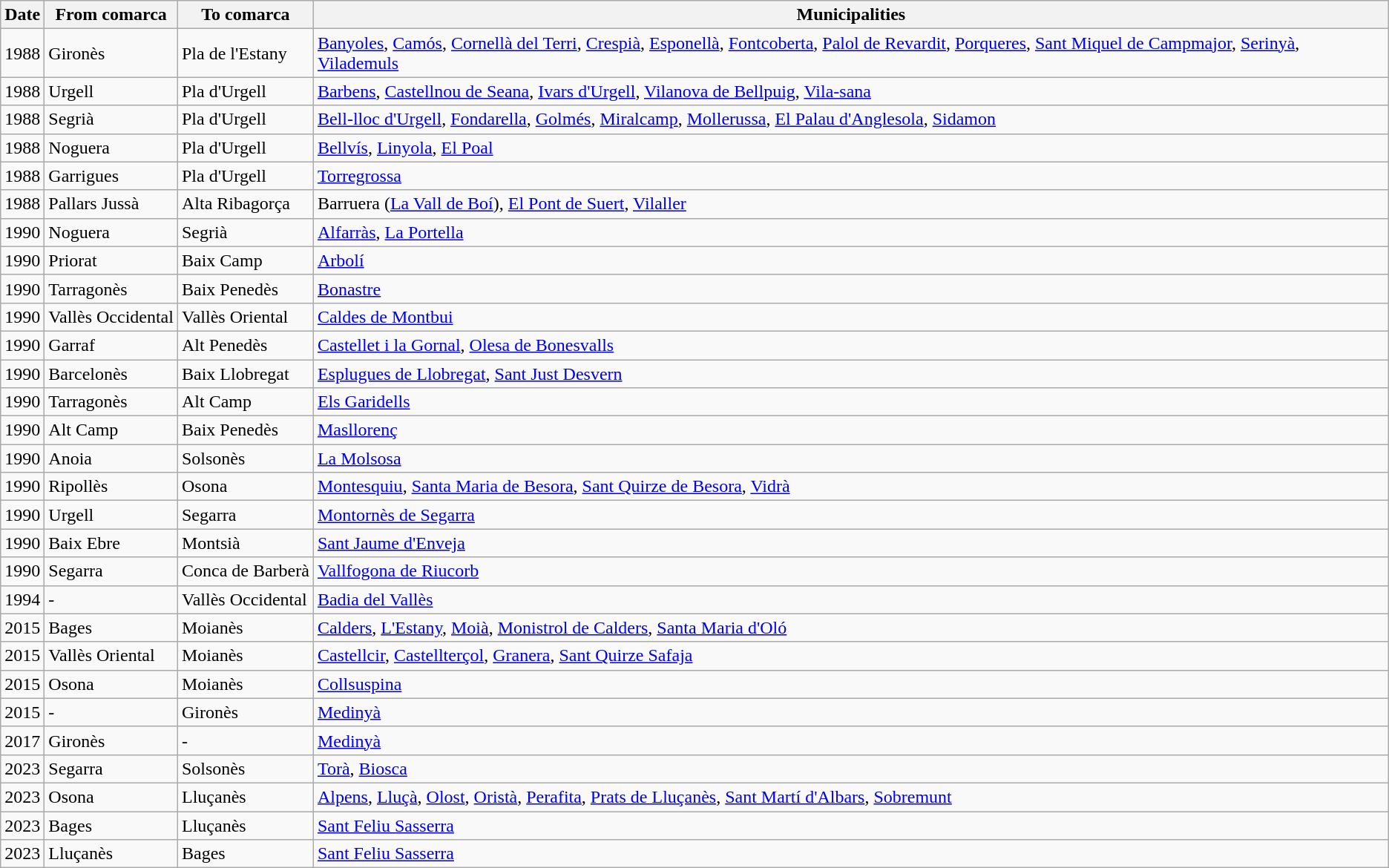<table class="wikitable sortable">
<tr>
<th>Date</th>
<th>From comarca</th>
<th>To comarca</th>
<th>Municipalities</th>
</tr>
<tr>
<td>1988</td>
<td>Gironès</td>
<td>Pla de l'Estany</td>
<td><a href='#'>Banyoles</a>, <a href='#'>Camós</a>, <a href='#'>Cornellà del Terri</a>, <a href='#'>Crespià</a>, <a href='#'>Esponellà</a>, <a href='#'>Fontcoberta</a>, <a href='#'>Palol de Revardit</a>, <a href='#'>Porqueres</a>, <a href='#'>Sant Miquel de Campmajor</a>, <a href='#'>Serinyà</a>, <a href='#'>Vilademuls</a></td>
</tr>
<tr>
<td>1988</td>
<td>Urgell</td>
<td>Pla d'Urgell</td>
<td><a href='#'>Barbens</a>, <a href='#'>Castellnou de Seana</a>, <a href='#'>Ivars d'Urgell</a>, <a href='#'>Vilanova de Bellpuig</a>, <a href='#'>Vila-sana</a></td>
</tr>
<tr>
<td>1988</td>
<td>Segrià</td>
<td>Pla d'Urgell</td>
<td><a href='#'>Bell-lloc d'Urgell</a>, <a href='#'>Fondarella</a>, <a href='#'>Golmés</a>, <a href='#'>Miralcamp</a>, <a href='#'>Mollerussa</a>, <a href='#'>El Palau d'Anglesola</a>, <a href='#'>Sidamon</a></td>
</tr>
<tr>
<td>1988</td>
<td>Noguera</td>
<td>Pla d'Urgell</td>
<td><a href='#'>Bellvís</a>, <a href='#'>Linyola</a>, <a href='#'>El Poal</a></td>
</tr>
<tr>
<td>1988</td>
<td>Garrigues</td>
<td>Pla d'Urgell</td>
<td><a href='#'>Torregrossa</a></td>
</tr>
<tr>
<td>1988</td>
<td>Pallars Jussà</td>
<td>Alta Ribagorça</td>
<td>Barruera (<a href='#'>La Vall de Boí</a>), <a href='#'>El Pont de Suert</a>, <a href='#'>Vilaller</a></td>
</tr>
<tr>
<td>1990</td>
<td>Noguera</td>
<td>Segrià</td>
<td><a href='#'>Alfarràs</a>, <a href='#'>La Portella</a></td>
</tr>
<tr>
<td>1990</td>
<td>Priorat</td>
<td>Baix Camp</td>
<td><a href='#'>Arbolí</a></td>
</tr>
<tr>
<td>1990</td>
<td>Tarragonès</td>
<td>Baix Penedès</td>
<td><a href='#'>Bonastre</a></td>
</tr>
<tr>
<td>1990</td>
<td>Vallès Occidental</td>
<td>Vallès Oriental</td>
<td><a href='#'>Caldes de Montbui</a></td>
</tr>
<tr>
<td>1990</td>
<td>Garraf</td>
<td>Alt Penedès</td>
<td><a href='#'>Castellet i la Gornal</a>, <a href='#'>Olesa de Bonesvalls</a></td>
</tr>
<tr>
<td>1990</td>
<td>Barcelonès</td>
<td>Baix Llobregat</td>
<td><a href='#'>Esplugues de Llobregat</a>, <a href='#'>Sant Just Desvern</a></td>
</tr>
<tr>
<td>1990</td>
<td>Tarragonès</td>
<td>Alt Camp</td>
<td><a href='#'>Els Garidells</a></td>
</tr>
<tr>
<td>1990</td>
<td>Alt Camp</td>
<td>Baix Penedès</td>
<td><a href='#'>Masllorenç</a></td>
</tr>
<tr>
<td>1990</td>
<td>Anoia</td>
<td>Solsonès</td>
<td><a href='#'>La Molsosa</a></td>
</tr>
<tr>
<td>1990</td>
<td>Ripollès</td>
<td>Osona</td>
<td><a href='#'>Montesquiu</a>, <a href='#'>Santa Maria de Besora</a>, <a href='#'>Sant Quirze de Besora</a>, <a href='#'>Vidrà</a></td>
</tr>
<tr>
<td>1990</td>
<td>Urgell</td>
<td>Segarra</td>
<td><a href='#'>Montornès de Segarra</a></td>
</tr>
<tr>
<td>1990</td>
<td>Baix Ebre</td>
<td>Montsià</td>
<td><a href='#'>Sant Jaume d'Enveja</a></td>
</tr>
<tr>
<td>1990</td>
<td>Segarra</td>
<td>Conca de Barberà</td>
<td><a href='#'>Vallfogona de Riucorb</a></td>
</tr>
<tr>
<td>1994</td>
<td>-</td>
<td>Vallès Occidental</td>
<td><a href='#'>Badia del Vallès</a></td>
</tr>
<tr>
<td>2015</td>
<td>Bages</td>
<td>Moianès</td>
<td><a href='#'>Calders</a>, <a href='#'>L'Estany</a>, <a href='#'>Moià</a>, <a href='#'>Monistrol de Calders</a>, <a href='#'>Santa Maria d'Oló</a></td>
</tr>
<tr>
<td>2015</td>
<td>Vallès Oriental</td>
<td>Moianès</td>
<td><a href='#'>Castellcir</a>, <a href='#'>Castellterçol</a>, <a href='#'>Granera</a>, <a href='#'>Sant Quirze Safaja</a></td>
</tr>
<tr>
<td>2015</td>
<td>Osona</td>
<td>Moianès</td>
<td><a href='#'>Collsuspina</a></td>
</tr>
<tr>
<td>2015</td>
<td>-</td>
<td>Gironès</td>
<td><a href='#'>Medinyà</a></td>
</tr>
<tr>
<td>2017</td>
<td>Gironès</td>
<td>-</td>
<td><a href='#'>Medinyà</a></td>
</tr>
<tr>
<td>2023</td>
<td>Segarra</td>
<td>Solsonès</td>
<td><a href='#'>Torà</a>, <a href='#'>Biosca</a></td>
</tr>
<tr>
<td>2023</td>
<td>Osona</td>
<td>Lluçanès</td>
<td><a href='#'>Alpens</a>, <a href='#'>Lluçà</a>, <a href='#'>Olost</a>, <a href='#'>Oristà</a>, <a href='#'>Perafita</a>, <a href='#'>Prats de Lluçanès</a>, <a href='#'>Sant Martí d'Albars</a>, <a href='#'>Sobremunt</a></td>
</tr>
<tr>
<td>2023</td>
<td>Bages</td>
<td>Lluçanès</td>
<td><a href='#'>Sant Feliu Sasserra</a></td>
</tr>
<tr>
<td>2023</td>
<td>Lluçanès</td>
<td>Bages</td>
<td><a href='#'>Sant Feliu Sasserra</a></td>
</tr>
</table>
